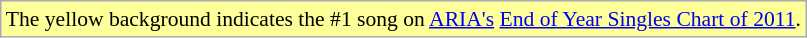<table class="wikitable" style="font-size:90%;">
<tr>
<td style="background-color:#FFFF99">The yellow background indicates the #1 song on <a href='#'>ARIA's</a> <a href='#'>End of Year Singles Chart of 2011</a>.</td>
</tr>
</table>
